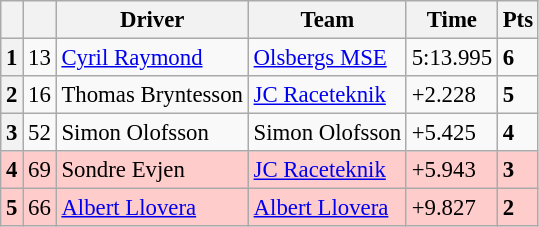<table class=wikitable style="font-size:95%">
<tr>
<th></th>
<th></th>
<th>Driver</th>
<th>Team</th>
<th>Time</th>
<th>Pts</th>
</tr>
<tr>
<th>1</th>
<td>13</td>
<td> <a href='#'>Cyril Raymond</a></td>
<td><a href='#'>Olsbergs MSE</a></td>
<td>5:13.995</td>
<td><strong>6</strong></td>
</tr>
<tr>
<th>2</th>
<td>16</td>
<td> Thomas Bryntesson</td>
<td><a href='#'>JC Raceteknik</a></td>
<td>+2.228</td>
<td><strong>5</strong></td>
</tr>
<tr>
<th>3</th>
<td>52</td>
<td> Simon Olofsson</td>
<td>Simon Olofsson</td>
<td>+5.425</td>
<td><strong>4</strong></td>
</tr>
<tr>
<th style="background:#ffcccc;">4</th>
<td style="background:#ffcccc;">69</td>
<td style="background:#ffcccc;"> Sondre Evjen</td>
<td style="background:#ffcccc;"><a href='#'>JC Raceteknik</a></td>
<td style="background:#ffcccc;">+5.943</td>
<td style="background:#ffcccc;"><strong>3</strong></td>
</tr>
<tr>
<th style="background:#ffcccc;">5</th>
<td style="background:#ffcccc;">66</td>
<td style="background:#ffcccc;"> <a href='#'>Albert Llovera</a></td>
<td style="background:#ffcccc;"><a href='#'>Albert Llovera</a></td>
<td style="background:#ffcccc;">+9.827</td>
<td style="background:#ffcccc;"><strong>2</strong></td>
</tr>
</table>
